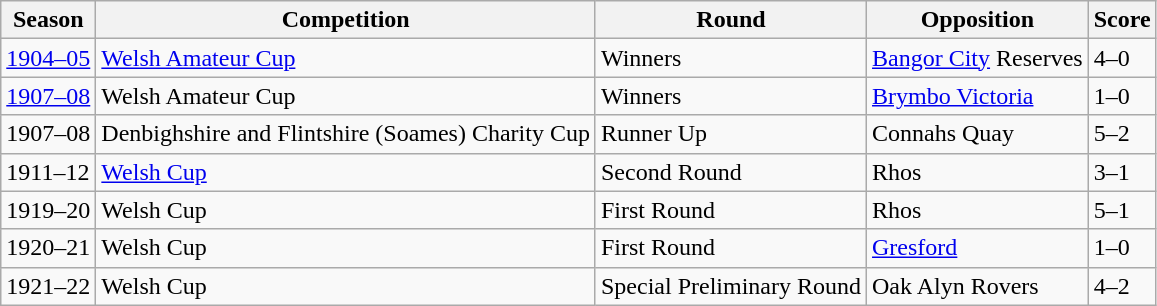<table class="wikitable">
<tr>
<th>Season</th>
<th>Competition</th>
<th>Round</th>
<th>Opposition</th>
<th>Score</th>
</tr>
<tr>
<td><a href='#'>1904–05</a></td>
<td><a href='#'>Welsh Amateur Cup</a></td>
<td>Winners</td>
<td><a href='#'>Bangor City</a> Reserves</td>
<td>4–0</td>
</tr>
<tr>
<td><a href='#'>1907–08</a></td>
<td>Welsh Amateur Cup</td>
<td>Winners</td>
<td><a href='#'>Brymbo Victoria</a></td>
<td>1–0</td>
</tr>
<tr>
<td>1907–08</td>
<td>Denbighshire and Flintshire (Soames) Charity Cup</td>
<td>Runner Up</td>
<td>Connahs Quay</td>
<td>5–2</td>
</tr>
<tr>
<td>1911–12</td>
<td><a href='#'>Welsh Cup</a></td>
<td>Second Round</td>
<td>Rhos</td>
<td>3–1</td>
</tr>
<tr>
<td>1919–20</td>
<td>Welsh Cup</td>
<td>First Round</td>
<td>Rhos</td>
<td>5–1</td>
</tr>
<tr>
<td>1920–21</td>
<td>Welsh Cup</td>
<td>First Round</td>
<td><a href='#'>Gresford</a></td>
<td>1–0</td>
</tr>
<tr>
<td>1921–22</td>
<td>Welsh Cup</td>
<td>Special Preliminary Round</td>
<td>Oak Alyn Rovers</td>
<td>4–2</td>
</tr>
</table>
